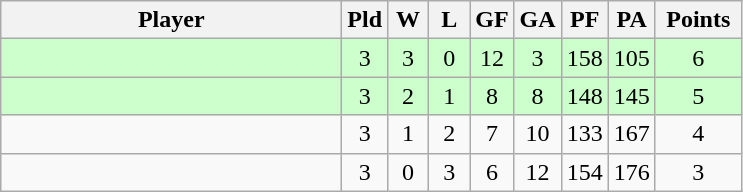<table class=wikitable style="text-align:center">
<tr>
<th width=220>Player</th>
<th width=20>Pld</th>
<th width=20>W</th>
<th width=20>L</th>
<th width=20>GF</th>
<th width=20>GA</th>
<th width=20>PF</th>
<th width=20>PA</th>
<th width=50>Points</th>
</tr>
<tr bgcolor="#ccffcc">
<td align=left></td>
<td>3</td>
<td>3</td>
<td>0</td>
<td>12</td>
<td>3</td>
<td>158</td>
<td>105</td>
<td>6</td>
</tr>
<tr bgcolor="#ccffcc">
<td align=left></td>
<td>3</td>
<td>2</td>
<td>1</td>
<td>8</td>
<td>8</td>
<td>148</td>
<td>145</td>
<td>5</td>
</tr>
<tr>
<td align=left></td>
<td>3</td>
<td>1</td>
<td>2</td>
<td>7</td>
<td>10</td>
<td>133</td>
<td>167</td>
<td>4</td>
</tr>
<tr>
<td align=left></td>
<td>3</td>
<td>0</td>
<td>3</td>
<td>6</td>
<td>12</td>
<td>154</td>
<td>176</td>
<td>3</td>
</tr>
</table>
